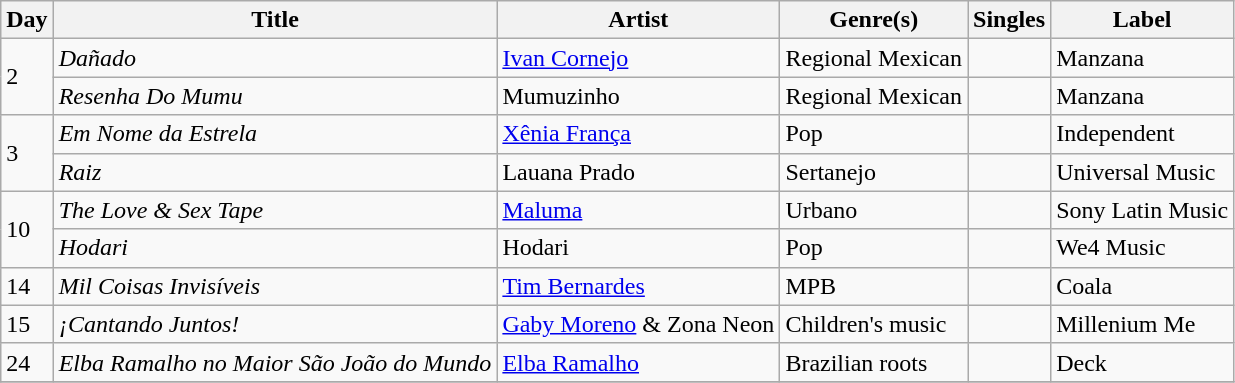<table class="wikitable sortable" style="text-align: left;">
<tr>
<th>Day</th>
<th>Title</th>
<th>Artist</th>
<th>Genre(s)</th>
<th>Singles</th>
<th>Label</th>
</tr>
<tr>
<td rowspan="2">2</td>
<td><em>Dañado</em></td>
<td><a href='#'>Ivan Cornejo</a></td>
<td>Regional Mexican</td>
<td></td>
<td>Manzana</td>
</tr>
<tr>
<td><em>Resenha Do Mumu</em></td>
<td>Mumuzinho</td>
<td>Regional Mexican</td>
<td></td>
<td>Manzana</td>
</tr>
<tr>
<td rowspan="2">3</td>
<td><em>Em Nome da Estrela</em></td>
<td><a href='#'>Xênia França</a></td>
<td>Pop</td>
<td></td>
<td>Independent</td>
</tr>
<tr>
<td><em>Raiz </em></td>
<td>Lauana Prado</td>
<td>Sertanejo</td>
<td></td>
<td>Universal Music</td>
</tr>
<tr>
<td rowspan="2">10</td>
<td><em>The Love & Sex Tape</em></td>
<td><a href='#'>Maluma</a></td>
<td>Urbano</td>
<td></td>
<td>Sony Latin Music</td>
</tr>
<tr>
<td><em>Hodari</em></td>
<td>Hodari</td>
<td>Pop</td>
<td></td>
<td>We4 Music</td>
</tr>
<tr>
<td>14</td>
<td><em>Mil Coisas Invisíveis</em></td>
<td><a href='#'>Tim Bernardes</a></td>
<td>MPB</td>
<td></td>
<td>Coala</td>
</tr>
<tr>
<td>15</td>
<td><em>¡Cantando Juntos!</em></td>
<td><a href='#'>Gaby Moreno</a> & Zona Neon</td>
<td>Children's music</td>
<td></td>
<td>Millenium Me</td>
</tr>
<tr>
<td>24</td>
<td><em>Elba Ramalho no Maior São João do Mundo</em></td>
<td><a href='#'>Elba Ramalho</a></td>
<td>Brazilian roots</td>
<td></td>
<td>Deck</td>
</tr>
<tr>
</tr>
</table>
